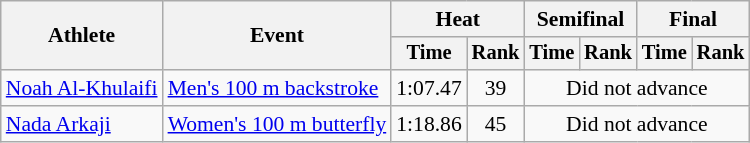<table class=wikitable style="font-size:90%">
<tr>
<th rowspan="2">Athlete</th>
<th rowspan="2">Event</th>
<th colspan="2">Heat</th>
<th colspan="2">Semifinal</th>
<th colspan="2">Final</th>
</tr>
<tr style="font-size:95%">
<th>Time</th>
<th>Rank</th>
<th>Time</th>
<th>Rank</th>
<th>Time</th>
<th>Rank</th>
</tr>
<tr align=center>
<td align=left><a href='#'>Noah Al-Khulaifi</a></td>
<td align=left><a href='#'>Men's 100 m backstroke</a></td>
<td>1:07.47</td>
<td>39</td>
<td colspan=4>Did not advance</td>
</tr>
<tr align=center>
<td align=left><a href='#'>Nada Arkaji</a></td>
<td align=left><a href='#'>Women's 100 m butterfly</a></td>
<td>1:18.86</td>
<td>45</td>
<td colspan=4>Did not advance</td>
</tr>
</table>
